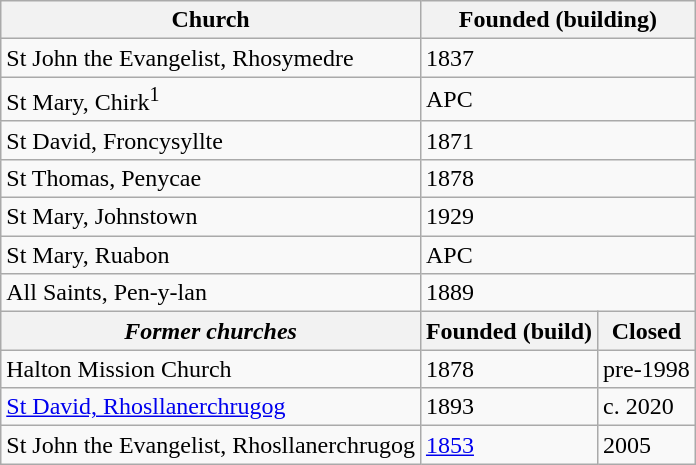<table class="wikitable">
<tr>
<th>Church</th>
<th colspan="2">Founded (building)</th>
</tr>
<tr>
<td>St John the Evangelist, Rhosymedre</td>
<td colspan="2">1837</td>
</tr>
<tr>
<td>St Mary, Chirk<sup>1</sup></td>
<td colspan="2">APC</td>
</tr>
<tr>
<td>St David, Froncysyllte</td>
<td colspan="2">1871</td>
</tr>
<tr>
<td>St Thomas, Penycae</td>
<td colspan="2">1878</td>
</tr>
<tr>
<td>St Mary, Johnstown</td>
<td colspan="2">1929</td>
</tr>
<tr>
<td>St Mary, Ruabon</td>
<td colspan="2">APC</td>
</tr>
<tr>
<td>All Saints, Pen-y-lan</td>
<td colspan="2">1889</td>
</tr>
<tr>
<th><em>Former churches</em></th>
<th>Founded (build)</th>
<th>Closed</th>
</tr>
<tr>
<td>Halton Mission Church</td>
<td>1878</td>
<td>pre-1998</td>
</tr>
<tr>
<td><a href='#'>St David, Rhosllanerchrugog</a></td>
<td>1893</td>
<td>c. 2020</td>
</tr>
<tr>
<td>St John the Evangelist, Rhosllanerchrugog</td>
<td><a href='#'>1853</a></td>
<td>2005</td>
</tr>
</table>
